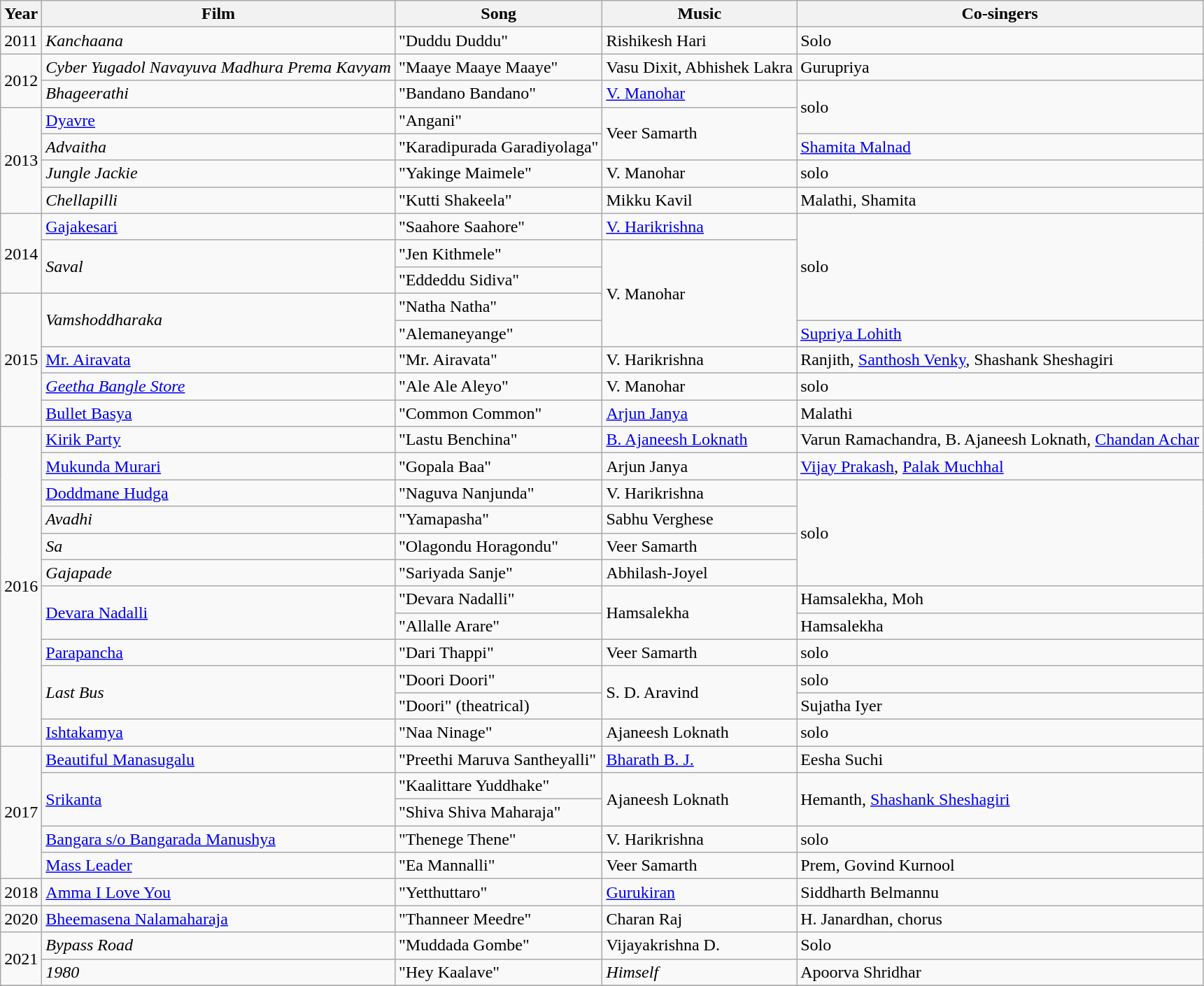<table class="wikitable">
<tr>
<th>Year</th>
<th>Film</th>
<th>Song</th>
<th>Music</th>
<th>Co-singers</th>
</tr>
<tr>
<td>2011</td>
<td><em>Kanchaana</em></td>
<td>"Duddu Duddu"</td>
<td>Rishikesh Hari</td>
<td>Solo</td>
</tr>
<tr>
<td rowspan=2>2012</td>
<td><em>Cyber Yugadol Navayuva Madhura Prema Kavyam</em></td>
<td>"Maaye Maaye Maaye"</td>
<td>Vasu Dixit, Abhishek Lakra</td>
<td>Gurupriya</td>
</tr>
<tr>
<td><em>Bhageerathi</em></td>
<td>"Bandano Bandano"</td>
<td><a href='#'>V. Manohar</a></td>
<td rowspan=2>solo</td>
</tr>
<tr>
<td rowspan=4>2013</td>
<td><a href='#'>Dyavre</a></td>
<td>"Angani"</td>
<td rowspan=2>Veer Samarth</td>
</tr>
<tr>
<td><em>Advaitha</em></td>
<td>"Karadipurada Garadiyolaga"</td>
<td><a href='#'>Shamita Malnad</a></td>
</tr>
<tr>
<td><em>Jungle Jackie</em></td>
<td>"Yakinge Maimele"</td>
<td>V. Manohar</td>
<td>solo</td>
</tr>
<tr>
<td><em>Chellapilli</em></td>
<td>"Kutti Shakeela"</td>
<td>Mikku Kavil</td>
<td>Malathi, Shamita</td>
</tr>
<tr>
<td rowspan=3>2014</td>
<td><a href='#'>Gajakesari</a></td>
<td>"Saahore Saahore"</td>
<td><a href='#'>V. Harikrishna</a></td>
<td rowspan=4>solo</td>
</tr>
<tr>
<td rowspan=2><em>Saval</em></td>
<td>"Jen Kithmele"</td>
<td rowspan=4>V. Manohar</td>
</tr>
<tr>
<td>"Eddeddu Sidiva"</td>
</tr>
<tr>
<td rowspan=5>2015</td>
<td rowspan=2><em>Vamshoddharaka</em></td>
<td>"Natha Natha"</td>
</tr>
<tr>
<td>"Alemaneyange"</td>
<td><a href='#'>Supriya Lohith</a></td>
</tr>
<tr>
<td><a href='#'>Mr. Airavata</a></td>
<td>"Mr. Airavata"</td>
<td>V. Harikrishna</td>
<td>Ranjith, <a href='#'>Santhosh Venky</a>, Shashank Sheshagiri</td>
</tr>
<tr>
<td><em><a href='#'>Geetha Bangle Store</a></em></td>
<td>"Ale Ale Aleyo"</td>
<td>V. Manohar</td>
<td>solo</td>
</tr>
<tr>
<td><a href='#'>Bullet Basya</a></td>
<td>"Common Common"</td>
<td><a href='#'>Arjun Janya</a></td>
<td>Malathi</td>
</tr>
<tr>
<td rowspan=12>2016</td>
<td><a href='#'>Kirik Party</a></td>
<td>"Lastu Benchina"</td>
<td><a href='#'>B. Ajaneesh Loknath</a></td>
<td>Varun Ramachandra, B. Ajaneesh Loknath, <a href='#'>Chandan Achar</a></td>
</tr>
<tr>
<td><a href='#'>Mukunda Murari</a></td>
<td>"Gopala Baa"</td>
<td>Arjun Janya</td>
<td><a href='#'>Vijay Prakash</a>, <a href='#'>Palak Muchhal</a></td>
</tr>
<tr>
<td><a href='#'>Doddmane Hudga</a></td>
<td>"Naguva Nanjunda"</td>
<td>V. Harikrishna</td>
<td rowspan=4>solo</td>
</tr>
<tr>
<td><em>Avadhi</em></td>
<td>"Yamapasha"</td>
<td>Sabhu Verghese</td>
</tr>
<tr>
<td><em>Sa</em></td>
<td>"Olagondu Horagondu"</td>
<td>Veer Samarth</td>
</tr>
<tr>
<td><em>Gajapade</em></td>
<td>"Sariyada Sanje"</td>
<td>Abhilash-Joyel</td>
</tr>
<tr>
<td rowspan=2><a href='#'>Devara Nadalli</a></td>
<td>"Devara Nadalli"</td>
<td rowspan=2>Hamsalekha</td>
<td>Hamsalekha, Moh</td>
</tr>
<tr>
<td>"Allalle Arare"</td>
<td>Hamsalekha</td>
</tr>
<tr>
<td><a href='#'>Parapancha</a></td>
<td>"Dari Thappi"</td>
<td>Veer Samarth</td>
<td>solo</td>
</tr>
<tr>
<td rowspan=2><em>Last Bus</em></td>
<td>"Doori Doori"</td>
<td rowspan=2>S. D. Aravind</td>
<td>solo</td>
</tr>
<tr>
<td>"Doori" (theatrical)</td>
<td>Sujatha Iyer</td>
</tr>
<tr>
<td><a href='#'>Ishtakamya</a></td>
<td>"Naa Ninage"</td>
<td>Ajaneesh Loknath</td>
<td>solo</td>
</tr>
<tr>
<td rowspan=5>2017</td>
<td><a href='#'>Beautiful Manasugalu</a></td>
<td>"Preethi Maruva Santheyalli"</td>
<td><a href='#'>Bharath B. J.</a></td>
<td>Eesha Suchi</td>
</tr>
<tr>
<td rowspan=2><a href='#'>Srikanta</a></td>
<td>"Kaalittare Yuddhake"</td>
<td rowspan=2>Ajaneesh Loknath</td>
<td rowspan=2>Hemanth, <a href='#'>Shashank Sheshagiri</a></td>
</tr>
<tr>
<td>"Shiva Shiva Maharaja"</td>
</tr>
<tr>
<td><a href='#'>Bangara s/o Bangarada Manushya</a></td>
<td>"Thenege Thene"</td>
<td>V. Harikrishna</td>
<td>solo</td>
</tr>
<tr>
<td><a href='#'>Mass Leader</a></td>
<td>"Ea Mannalli"</td>
<td>Veer Samarth</td>
<td>Prem, Govind Kurnool</td>
</tr>
<tr>
<td>2018</td>
<td><a href='#'>Amma I Love You</a></td>
<td>"Yetthuttaro"</td>
<td><a href='#'>Gurukiran</a></td>
<td>Siddharth Belmannu</td>
</tr>
<tr>
<td>2020</td>
<td><a href='#'>Bheemasena Nalamaharaja</a></td>
<td>"Thanneer Meedre"</td>
<td>Charan Raj</td>
<td>H. Janardhan, chorus</td>
</tr>
<tr>
<td rowspan="2">2021</td>
<td><em>Bypass Road</em></td>
<td>"Muddada Gombe"</td>
<td>Vijayakrishna D.</td>
<td>Solo</td>
</tr>
<tr>
<td><em>1980</em></td>
<td>"Hey Kaalave"</td>
<td><em>Himself</em></td>
<td>Apoorva Shridhar</td>
</tr>
<tr>
</tr>
</table>
